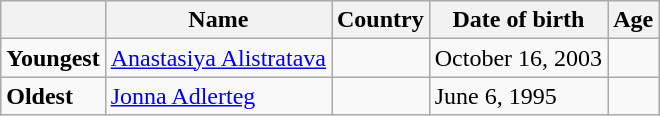<table class="wikitable">
<tr>
<th></th>
<th><strong>Name</strong></th>
<th><strong>Country</strong></th>
<th><strong>Date of birth</strong></th>
<th><strong>Age</strong></th>
</tr>
<tr>
<td><strong>Youngest</strong></td>
<td><a href='#'>Anastasiya Alistratava</a></td>
<td></td>
<td>October 16, 2003</td>
<td></td>
</tr>
<tr>
<td><strong>Oldest</strong></td>
<td><a href='#'>Jonna Adlerteg</a></td>
<td></td>
<td>June 6, 1995</td>
<td></td>
</tr>
</table>
